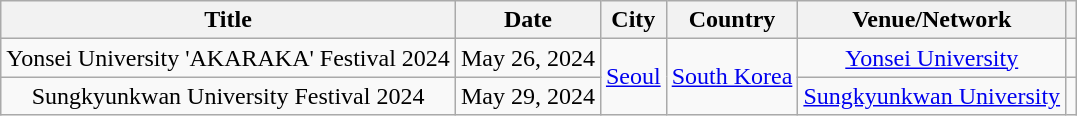<table class="wikitable" style="text-align:center">
<tr>
<th>Title</th>
<th>Date</th>
<th>City</th>
<th>Country</th>
<th>Venue/Network</th>
<th></th>
</tr>
<tr>
<td>Yonsei University 'AKARAKA' Festival 2024</td>
<td>May 26, 2024</td>
<td rowspan="2"><a href='#'>Seoul</a></td>
<td rowspan="2"><a href='#'>South Korea</a></td>
<td><a href='#'>Yonsei University</a></td>
<td></td>
</tr>
<tr>
<td>Sungkyunkwan University Festival 2024</td>
<td>May 29, 2024</td>
<td><a href='#'>Sungkyunkwan University</a></td>
<td></td>
</tr>
</table>
